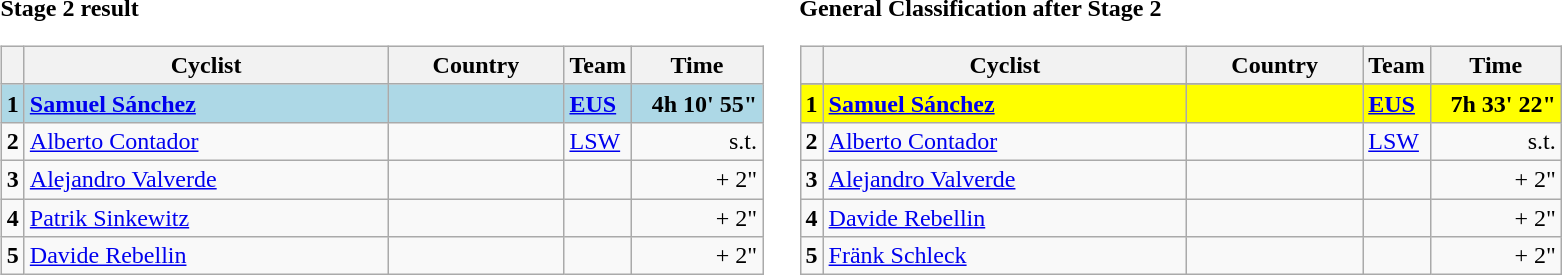<table>
<tr>
<td><strong>Stage 2 result</strong><br><table class="wikitable">
<tr>
<th></th>
<th width="235">Cyclist</th>
<th width="110">Country</th>
<th width="20">Team</th>
<th width="80">Time</th>
</tr>
<tr style="background:lightblue">
<td><strong>1</strong></td>
<td><strong><a href='#'>Samuel Sánchez</a></strong></td>
<td><strong></strong></td>
<td><strong><a href='#'>EUS</a></strong></td>
<td align=right><strong>4h 10' 55"</strong></td>
</tr>
<tr>
<td><strong>2</strong></td>
<td><a href='#'>Alberto Contador</a></td>
<td></td>
<td><a href='#'>LSW</a></td>
<td align=right>s.t.</td>
</tr>
<tr>
<td><strong>3</strong></td>
<td><a href='#'>Alejandro Valverde</a></td>
<td></td>
<td></td>
<td align=right>+ 2"</td>
</tr>
<tr>
<td><strong>4</strong></td>
<td><a href='#'>Patrik Sinkewitz</a></td>
<td></td>
<td></td>
<td align=right>+ 2"</td>
</tr>
<tr>
<td><strong>5</strong></td>
<td><a href='#'>Davide Rebellin</a></td>
<td></td>
<td></td>
<td align=right>+ 2"</td>
</tr>
</table>
</td>
<td></td>
<td><strong>General Classification after Stage 2</strong><br><table class="wikitable">
<tr>
<th></th>
<th width="235">Cyclist</th>
<th width="110">Country</th>
<th width="20">Team</th>
<th width="80">Time</th>
</tr>
<tr>
</tr>
<tr style="background:yellow">
<td><strong>1</strong></td>
<td><strong><a href='#'>Samuel Sánchez</a></strong></td>
<td><strong></strong></td>
<td><strong><a href='#'>EUS</a></strong></td>
<td align=right><strong>7h 33' 22"</strong></td>
</tr>
<tr>
<td><strong>2</strong></td>
<td><a href='#'>Alberto Contador</a></td>
<td></td>
<td><a href='#'>LSW</a></td>
<td align=right>s.t.</td>
</tr>
<tr>
<td><strong>3</strong></td>
<td><a href='#'>Alejandro Valverde</a></td>
<td></td>
<td></td>
<td align=right>+ 2"</td>
</tr>
<tr>
<td><strong>4</strong></td>
<td><a href='#'>Davide Rebellin</a></td>
<td></td>
<td></td>
<td align=right>+ 2"</td>
</tr>
<tr>
<td><strong>5</strong></td>
<td><a href='#'>Fränk Schleck</a></td>
<td></td>
<td></td>
<td align=right>+ 2"</td>
</tr>
</table>
</td>
</tr>
</table>
